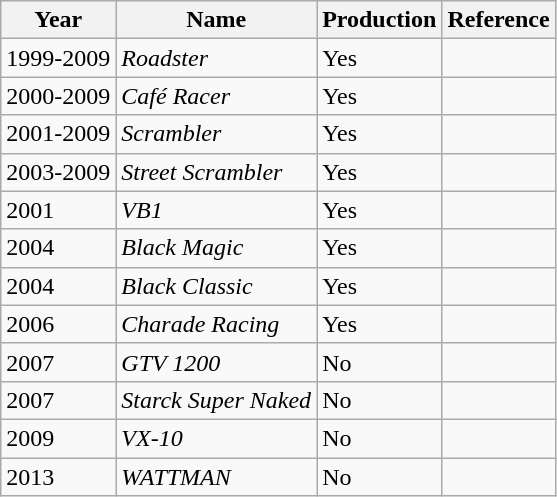<table class="wikitable sortable">
<tr ">
<th>Year</th>
<th>Name</th>
<th>Production</th>
<th>Reference</th>
</tr>
<tr>
<td>1999-2009</td>
<td><em>Roadster</em></td>
<td>Yes</td>
<td></td>
</tr>
<tr>
<td>2000-2009</td>
<td><em>Café Racer</em></td>
<td>Yes</td>
<td></td>
</tr>
<tr>
<td>2001-2009</td>
<td><em>Scrambler</em></td>
<td>Yes</td>
<td></td>
</tr>
<tr>
<td>2003-2009</td>
<td><em>Street Scrambler</em></td>
<td>Yes</td>
<td></td>
</tr>
<tr>
<td>2001</td>
<td><em>VB1</em></td>
<td>Yes</td>
<td></td>
</tr>
<tr>
<td>2004</td>
<td><em>Black Magic</em></td>
<td>Yes</td>
<td></td>
</tr>
<tr>
<td>2004</td>
<td><em>Black Classic</em></td>
<td>Yes</td>
<td></td>
</tr>
<tr>
<td>2006</td>
<td><em>Charade Racing</em></td>
<td>Yes</td>
<td></td>
</tr>
<tr>
<td>2007</td>
<td><em>GTV 1200</em></td>
<td>No</td>
<td></td>
</tr>
<tr>
<td>2007</td>
<td><em>Starck Super Naked</em></td>
<td>No</td>
<td></td>
</tr>
<tr>
<td>2009</td>
<td><em>VX-10</em></td>
<td>No</td>
<td></td>
</tr>
<tr>
<td>2013</td>
<td><em>WATTMAN</em></td>
<td>No</td>
<td></td>
</tr>
</table>
